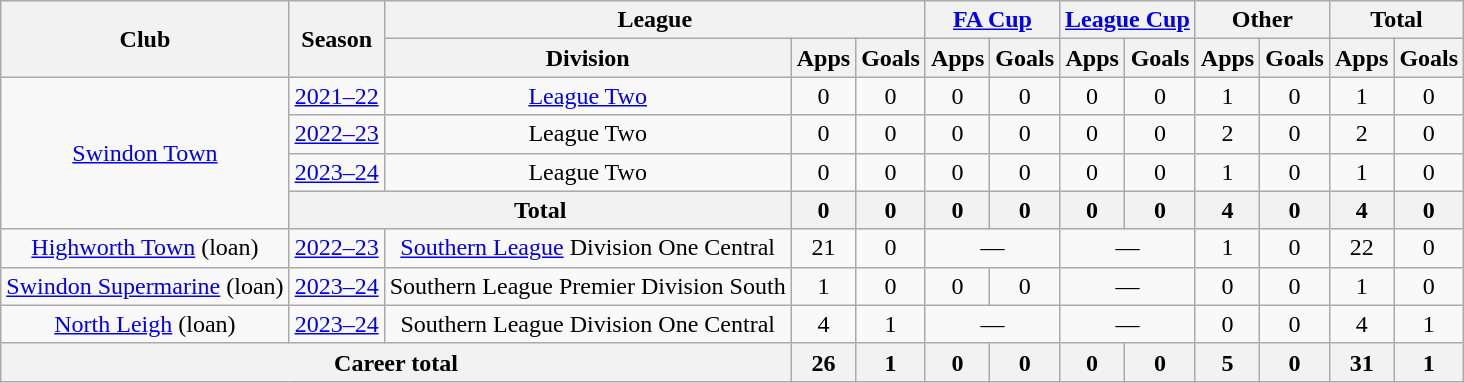<table class="wikitable" style="text-align:center">
<tr>
<th rowspan="2">Club</th>
<th rowspan="2">Season</th>
<th colspan="3">League</th>
<th colspan="2"><a href='#'>FA Cup</a></th>
<th colspan="2"><a href='#'>League Cup</a></th>
<th colspan="2">Other</th>
<th colspan="2">Total</th>
</tr>
<tr>
<th>Division</th>
<th>Apps</th>
<th>Goals</th>
<th>Apps</th>
<th>Goals</th>
<th>Apps</th>
<th>Goals</th>
<th>Apps</th>
<th>Goals</th>
<th>Apps</th>
<th>Goals</th>
</tr>
<tr>
<td rowspan="4"><a href='#'>Swindon Town</a></td>
<td><a href='#'>2021–22</a></td>
<td><a href='#'>League Two</a></td>
<td>0</td>
<td>0</td>
<td>0</td>
<td>0</td>
<td>0</td>
<td>0</td>
<td>1</td>
<td>0</td>
<td>1</td>
<td>0</td>
</tr>
<tr>
<td><a href='#'>2022–23</a></td>
<td>League Two</td>
<td>0</td>
<td>0</td>
<td>0</td>
<td>0</td>
<td>0</td>
<td>0</td>
<td>2</td>
<td>0</td>
<td>2</td>
<td>0</td>
</tr>
<tr>
<td><a href='#'>2023–24</a></td>
<td>League Two</td>
<td>0</td>
<td>0</td>
<td>0</td>
<td>0</td>
<td>0</td>
<td>0</td>
<td>1</td>
<td>0</td>
<td>1</td>
<td>0</td>
</tr>
<tr>
<th colspan=2>Total</th>
<th>0</th>
<th>0</th>
<th>0</th>
<th>0</th>
<th>0</th>
<th>0</th>
<th>4</th>
<th>0</th>
<th>4</th>
<th>0</th>
</tr>
<tr>
<td><a href='#'>Highworth Town</a> (loan)</td>
<td><a href='#'>2022–23</a></td>
<td><a href='#'>Southern League</a> Division One Central</td>
<td>21</td>
<td>0</td>
<td colspan="2">—</td>
<td colspan="2">—</td>
<td>1</td>
<td>0</td>
<td>22</td>
<td>0</td>
</tr>
<tr>
<td><a href='#'>Swindon Supermarine</a> (loan)</td>
<td><a href='#'>2023–24</a></td>
<td>Southern League Premier Division South</td>
<td>1</td>
<td>0</td>
<td>0</td>
<td>0</td>
<td colspan="2">—</td>
<td>0</td>
<td>0</td>
<td>1</td>
<td>0</td>
</tr>
<tr>
<td><a href='#'>North Leigh</a> (loan)</td>
<td><a href='#'>2023–24</a></td>
<td>Southern League Division One Central</td>
<td>4</td>
<td>1</td>
<td colspan="2">—</td>
<td colspan="2">—</td>
<td>0</td>
<td>0</td>
<td>4</td>
<td>1</td>
</tr>
<tr>
<th colspan=3>Career total</th>
<th>26</th>
<th>1</th>
<th>0</th>
<th>0</th>
<th>0</th>
<th>0</th>
<th>5</th>
<th>0</th>
<th>31</th>
<th>1</th>
</tr>
</table>
